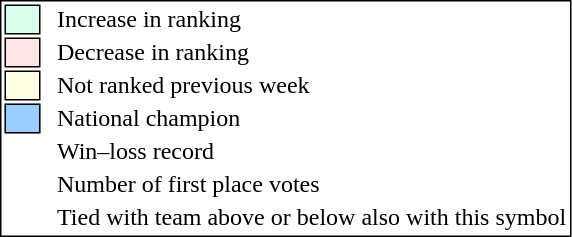<table style="border:1px solid black;">
<tr>
<td style="background:#D8FFEB; width:20px; border:1px solid black;"></td>
<td> </td>
<td>Increase in ranking</td>
</tr>
<tr>
<td style="background:#FFE6E6; width:20px; border:1px solid black;"></td>
<td> </td>
<td>Decrease in ranking</td>
</tr>
<tr>
<td style="background:#FFFFE6; width:20px; border:1px solid black;"></td>
<td> </td>
<td>Not ranked previous week</td>
</tr>
<tr>
<td style="background:#9cf; width:20px; border:1px solid black;"></td>
<td> </td>
<td>National champion</td>
</tr>
<tr>
<td></td>
<td> </td>
<td>Win–loss record</td>
</tr>
<tr>
<td></td>
<td> </td>
<td>Number of first place votes</td>
</tr>
<tr>
<td></td>
<td></td>
<td>Tied with team above or below also with this symbol</td>
</tr>
</table>
